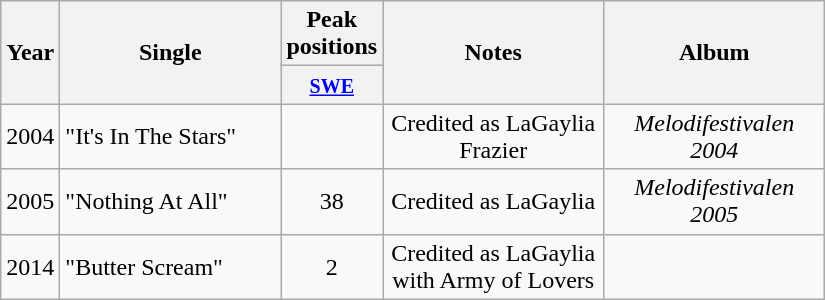<table class="wikitable">
<tr>
<th align="center" rowspan="2" width="10">Year</th>
<th align="center" rowspan="2" width="140">Single</th>
<th align="center" colspan="1">Peak positions</th>
<th align="center" rowspan="2" width="140">Notes</th>
<th align="center" rowspan="2" width="140">Album</th>
</tr>
<tr>
<th width="20"><small><a href='#'>SWE</a></small><br></th>
</tr>
<tr>
<td align="center" rowspan="1">2004</td>
<td>"It's In The Stars"</td>
<td align="center"></td>
<td align="center">Credited as LaGaylia Frazier</td>
<td align="center"><em>Melodifestivalen 2004</em></td>
</tr>
<tr>
<td align="center" rowspan="1">2005</td>
<td>"Nothing At All"</td>
<td align="center">38</td>
<td align="center">Credited as LaGaylia</td>
<td align="center"><em>Melodifestivalen 2005</em></td>
</tr>
<tr>
<td align="center" rowspan="1">2014</td>
<td>"Butter Scream"</td>
<td align="center">2</td>
<td align="center">Credited as LaGaylia with Army of Lovers</td>
</tr>
</table>
